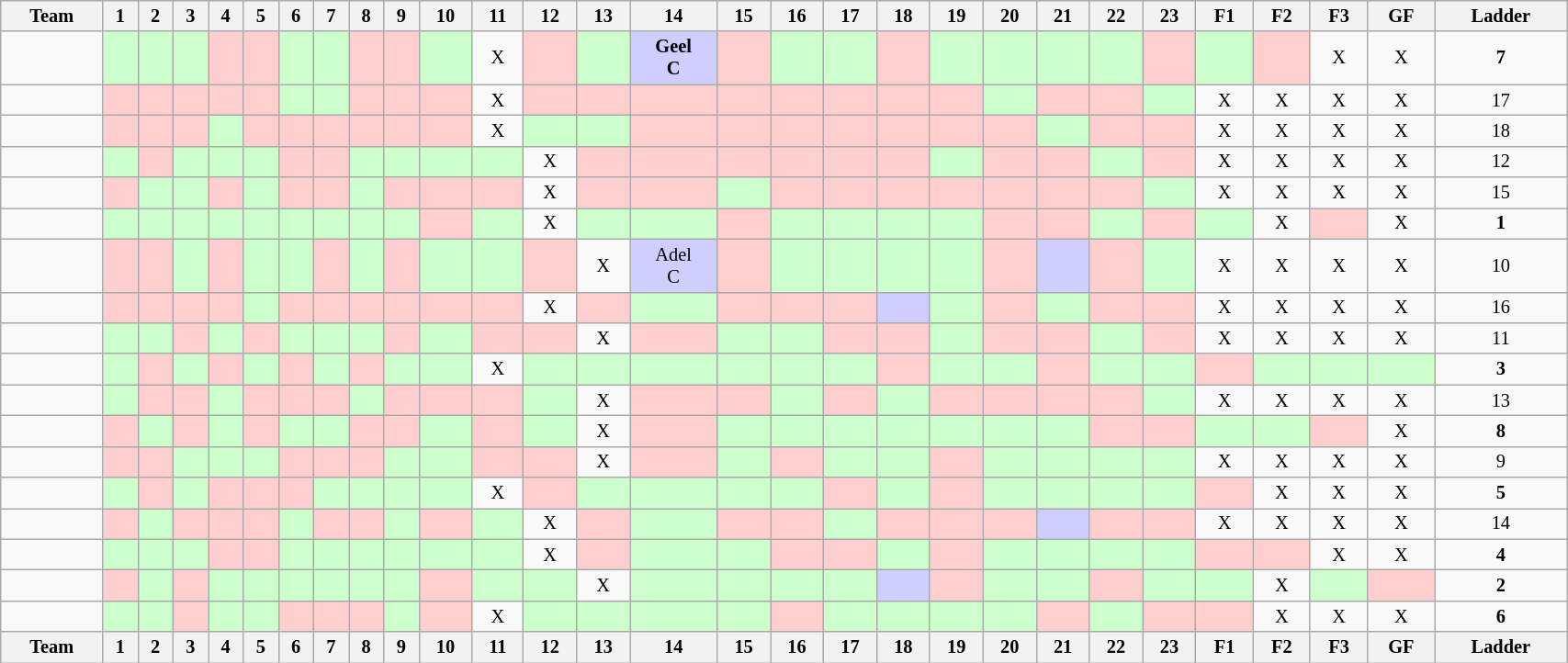<table class="wikitable sortable" style="font-size:85%; text-align:center; width:90%">
<tr style="vertical-align:top;">
<th style="vertical-align:middle;">Team</th>
<th>1</th>
<th>2</th>
<th>3</th>
<th>4</th>
<th>5</th>
<th>6</th>
<th>7</th>
<th>8</th>
<th>9</th>
<th>10</th>
<th>11</th>
<th>12</th>
<th>13</th>
<th>14</th>
<th>15</th>
<th>16</th>
<th>17</th>
<th>18</th>
<th>19</th>
<th>20</th>
<th>21</th>
<th>22</th>
<th>23</th>
<th>F1</th>
<th>F2</th>
<th>F3</th>
<th>GF</th>
<th style="vertical-align:middle;">Ladder</th>
</tr>
<tr>
<td style="text-align:left;"></td>
<td style="background:#cfc;"></td>
<td style="background:#cfc;"></td>
<td style="background:#cfc;"></td>
<td style="background:#FFCFCF;"></td>
<td style="background:#FFCFCF;"></td>
<td style="background:#cfc;"></td>
<td style="background:#cfc;"></td>
<td style="background:#FFCFCF;"></td>
<td style="background:#FFCFCF;"></td>
<td style="background:#cfc;"></td>
<td>X</td>
<td style="background:#FFCFCF;"></td>
<td style="background:#cfc;"></td>
<td style="background:#CFCFFF;"><strong>Geel<br>C</strong></td>
<td style="background:#FFCFCF;"></td>
<td style="background:#cfc;"></td>
<td style="background:#cfc;"></td>
<td style="background:#FFCFCF;"></td>
<td style="background:#cfc;"></td>
<td style="background:#cfc;"></td>
<td style="background:#cfc;"></td>
<td style="background:#cfc;"></td>
<td style="background:#FFCFCF;"></td>
<td style="background:#cfc;"></td>
<td style="background:#FFCFCF;"></td>
<td>X</td>
<td>X</td>
<td style="text-align:center;"><strong>7</strong></td>
</tr>
<tr>
<td style="text-align:left;"></td>
<td style="background:#FFCFCF;"></td>
<td style="background:#FFCFCF;"></td>
<td style="background:#FFCFCF;"></td>
<td style="background:#FFCFCF;"></td>
<td style="background:#FFCFCF;"></td>
<td style="background:#cfc;"></td>
<td style="background:#cfc;"></td>
<td style="background:#FFCFCF;"></td>
<td style="background:#FFCFCF;"></td>
<td style="background:#FFCFCF;"></td>
<td>X</td>
<td style="background:#FFCFCF;"></td>
<td style="background:#FFCFCF;"></td>
<td style="background:#FFCFCF;"></td>
<td style="background:#FFCFCF;"></td>
<td style="background:#FFCFCF;"></td>
<td style="background:#FFCFCF;"></td>
<td style="background:#FFCFCF;"></td>
<td style="background:#FFCFCF;"></td>
<td style="background:#cfc;"></td>
<td style="background:#FFCFCF;"></td>
<td style="background:#FFCFCF;"></td>
<td style="background:#cfc;"></td>
<td>X</td>
<td>X</td>
<td>X</td>
<td>X</td>
<td style="text-align:center;">17</td>
</tr>
<tr>
<td style="text-align:left;"></td>
<td style="background:#FFCFCF;"></td>
<td style="background:#FFCFCF;"></td>
<td style="background:#FFCFCF;"></td>
<td style="background:#cfc;"></td>
<td style="background:#FFCFCF;"></td>
<td style="background:#FFCFCF;"></td>
<td style="background:#FFCFCF;"></td>
<td style="background:#FFCFCF;"></td>
<td style="background:#FFCFCF;"></td>
<td style="background:#FFCFCF;"></td>
<td>X</td>
<td style="background:#cfc;"></td>
<td style="background:#cfc;"></td>
<td style="background:#FFCFCF;"></td>
<td style="background:#FFCFCF;"></td>
<td style="background:#FFCFCF;"></td>
<td style="background:#FFCFCF;"></td>
<td style="background:#FFCFCF;"></td>
<td style="background:#FFCFCF;"></td>
<td style="background:#FFCFCF;"></td>
<td style="background:#cfc;"></td>
<td style="background:#FFCFCF;"></td>
<td style="background:#FFCFCF;"></td>
<td>X</td>
<td>X</td>
<td>X</td>
<td>X</td>
<td style="text-align:center;">18</td>
</tr>
<tr>
<td style="text-align:left;"></td>
<td style="background:#cfc;"></td>
<td style="background:#FFCFCF;"></td>
<td style="background:#cfc;"></td>
<td style="background:#cfc;"></td>
<td style="background:#cfc;"></td>
<td style="background:#FFCFCF;"></td>
<td style="background:#FFCFCF;"></td>
<td style="background:#cfc;"></td>
<td style="background:#cfc;"></td>
<td style="background:#cfc;"></td>
<td style="background:#cfc;"></td>
<td>X</td>
<td style="background:#FFCFCF;"></td>
<td style="background:#FFCFCF;"></td>
<td style="background:#FFCFCF;"></td>
<td style="background:#FFCFCF;"></td>
<td style="background:#FFCFCF;"></td>
<td style="background:#FFCFCF;"></td>
<td style="background:#cfc;"></td>
<td style="background:#FFCFCF;"></td>
<td style="background:#FFCFCF;"></td>
<td style="background:#cfc;"></td>
<td style="background:#FFCFCF;"></td>
<td>X</td>
<td>X</td>
<td>X</td>
<td>X</td>
<td style="text-align:center;">12</td>
</tr>
<tr>
<td style="text-align:left;"></td>
<td style="background:#FFCFCF;"></td>
<td style="background:#cfc;"></td>
<td style="background:#cfc;"></td>
<td style="background:#FFCFCF;"></td>
<td style="background:#cfc;"></td>
<td style="background:#FFCFCF;"></td>
<td style="background:#FFCFCF;"></td>
<td style="background:#cfc;"></td>
<td style="background:#FFCFCF;"></td>
<td style="background:#FFCFCF;"></td>
<td style="background:#FFCFCF;"></td>
<td>X</td>
<td style="background:#FFCFCF;"></td>
<td style="background:#FFCFCF;"></td>
<td style="background:#cfc;"></td>
<td style="background:#FFCFCF;"></td>
<td style="background:#FFCFCF;"></td>
<td style="background:#FFCFCF;"></td>
<td style="background:#FFCFCF;"></td>
<td style="background:#FFCFCF;"></td>
<td style="background:#FFCFCF;"></td>
<td style="background:#FFCFCF;"></td>
<td style="background:#cfc;"></td>
<td>X</td>
<td>X</td>
<td>X</td>
<td>X</td>
<td style="text-align:center;">15</td>
</tr>
<tr>
<td style="text-align:left;"></td>
<td style="background:#cfc;"></td>
<td style="background:#cfc;"></td>
<td style="background:#cfc;"></td>
<td style="background:#cfc;"></td>
<td style="background:#cfc;"></td>
<td style="background:#cfc;"></td>
<td style="background:#cfc;"></td>
<td style="background:#cfc;"></td>
<td style="background:#cfc;"></td>
<td style="background:#FFCFCF;"></td>
<td style="background:#cfc;"></td>
<td>X</td>
<td style="background:#cfc;"></td>
<td style="background:#cfc;"></td>
<td style="background:#FFCFCF;"></td>
<td style="background:#cfc;"></td>
<td style="background:#cfc;"></td>
<td style="background:#cfc;"></td>
<td style="background:#cfc;"></td>
<td style="background:#FFCFCF;"></td>
<td style="background:#FFCFCF;"></td>
<td style="background:#cfc;"></td>
<td style="background:#FFCFCF;"></td>
<td style="background:#cfc;"></td>
<td>X</td>
<td style="background:#FFCFCF;"></td>
<td>X</td>
<td style="text-align:center;"><strong>1</strong></td>
</tr>
<tr>
<td style="text-align:left;"></td>
<td style="background:#FFCFCF;"></td>
<td style="background:#FFCFCF;"></td>
<td style="background:#cfc;"></td>
<td style="background:#FFCFCF;"></td>
<td style="background:#cfc;"></td>
<td style="background:#cfc;"></td>
<td style="background:#FFCFCF;"></td>
<td style="background:#cfc;"></td>
<td style="background:#FFCFCF;"></td>
<td style="background:#cfc;"></td>
<td style="background:#cfc;"></td>
<td style="background:#FFCFCF;"></td>
<td>X</td>
<td style="background:#CFCFFF;">Adel<br>C</td>
<td style="background:#FFCFCF;"></td>
<td style="background:#cfc;"></td>
<td style="background:#cfc;"></td>
<td style="background:#cfc;"></td>
<td style="background:#cfc;"></td>
<td style="background:#FFCFCF;"></td>
<td style="background:#CFCFFF;"></td>
<td style="background:#FFCFCF;"></td>
<td style="background:#cfc;"></td>
<td>X</td>
<td>X</td>
<td>X</td>
<td>X</td>
<td style="text-align:center;">10</td>
</tr>
<tr>
<td style="text-align:left;"></td>
<td style="background:#FFCFCF;"></td>
<td style="background:#FFCFCF;"></td>
<td style="background:#FFCFCF;"></td>
<td style="background:#FFCFCF;"></td>
<td style="background:#cfc;"></td>
<td style="background:#FFCFCF;"></td>
<td style="background:#FFCFCF;"></td>
<td style="background:#FFCFCF;"></td>
<td style="background:#FFCFCF;"></td>
<td style="background:#FFCFCF;"></td>
<td style="background:#FFCFCF;"></td>
<td>X</td>
<td style="background:#FFCFCF;"></td>
<td style="background:#cfc;"></td>
<td style="background:#FFCFCF;"></td>
<td style="background:#FFCFCF;"></td>
<td style="background:#FFCFCF;"></td>
<td style="background:#CFCFFF;"></td>
<td style="background:#cfc;"></td>
<td style="background:#FFCFCF;"></td>
<td style="background:#cfc;"></td>
<td style="background:#FFCFCF;"></td>
<td style="background:#FFCFCF;"></td>
<td>X</td>
<td>X</td>
<td>X</td>
<td>X</td>
<td style="text-align:center;">16</td>
</tr>
<tr>
<td style="text-align:left;"></td>
<td style="background:#cfc;"></td>
<td style="background:#cfc;"></td>
<td style="background:#FFCFCF;"></td>
<td style="background:#cfc;"></td>
<td style="background:#FFCFCF;"></td>
<td style="background:#cfc;"></td>
<td style="background:#cfc;"></td>
<td style="background:#cfc;"></td>
<td style="background:#FFCFCF;"></td>
<td style="background:#cfc;"></td>
<td style="background:#FFCFCF;"></td>
<td style="background:#FFCFCF;"></td>
<td>X</td>
<td style="background:#FFCFCF;"></td>
<td style="background:#cfc;"></td>
<td style="background:#cfc;"></td>
<td style="background:#FFCFCF;"></td>
<td style="background:#FFCFCF;"></td>
<td style="background:#cfc;"></td>
<td style="background:#FFCFCF;"></td>
<td style="background:#FFCFCF;"></td>
<td style="background:#cfc;"></td>
<td style="background:#FFCFCF;"></td>
<td>X</td>
<td>X</td>
<td>X</td>
<td>X</td>
<td style="text-align:center;">11</td>
</tr>
<tr>
<td style="text-align:left;"></td>
<td style="background:#cfc;"></td>
<td style="background:#FFCFCF;"></td>
<td style="background:#cfc;"></td>
<td style="background:#FFCFCF;"></td>
<td style="background:#cfc;"></td>
<td style="background:#FFCFCF;"></td>
<td style="background:#cfc;"></td>
<td style="background:#FFCFCF;"></td>
<td style="background:#cfc;"></td>
<td style="background:#cfc;"></td>
<td>X</td>
<td style="background:#cfc;"></td>
<td style="background:#cfc;"></td>
<td style="background:#cfc;"></td>
<td style="background:#cfc;"></td>
<td style="background:#cfc;"></td>
<td style="background:#cfc;"></td>
<td style="background:#FFCFCF;"></td>
<td style="background:#cfc;"></td>
<td style="background:#cfc;"></td>
<td style="background:#FFCFCF;"></td>
<td style="background:#cfc;"></td>
<td style="background:#cfc;"></td>
<td style="background:#FFCFCF;"></td>
<td style="background:#cfc;"></td>
<td style="background:#cfc;"></td>
<td style="background:#cfc;"></td>
<td style="text-align:center;"><strong>3</strong></td>
</tr>
<tr>
<td style="text-align:left;"></td>
<td style="background:#cfc;"></td>
<td style="background:#FFCFCF;"></td>
<td style="background:#FFCFCF;"></td>
<td style="background:#cfc;"></td>
<td style="background:#FFCFCF;"></td>
<td style="background:#FFCFCF;"></td>
<td style="background:#FFCFCF;"></td>
<td style="background:#cfc;"></td>
<td style="background:#FFCFCF;"></td>
<td style="background:#FFCFCF;"></td>
<td style="background:#FFCFCF;"></td>
<td style="background:#cfc;"></td>
<td>X</td>
<td style="background:#FFCFCF;"></td>
<td style="background:#FFCFCF;"></td>
<td style="background:#cfc;"></td>
<td style="background:#FFCFCF;"></td>
<td style="background:#cfc;"></td>
<td style="background:#FFCFCF;"></td>
<td style="background:#FFCFCF;"></td>
<td style="background:#FFCFCF;"></td>
<td style="background:#FFCFCF;"></td>
<td style="background:#cfc;"></td>
<td>X</td>
<td>X</td>
<td>X</td>
<td>X</td>
<td style="text-align:center;">13</td>
</tr>
<tr>
<td style="text-align:left;"></td>
<td style="background:#FFCFCF;"></td>
<td style="background:#cfc;"></td>
<td style="background:#FFCFCF;"></td>
<td style="background:#cfc;"></td>
<td style="background:#FFCFCF;"></td>
<td style="background:#cfc;"></td>
<td style="background:#cfc;"></td>
<td style="background:#FFCFCF;"></td>
<td style="background:#FFCFCF;"></td>
<td style="background:#cfc;"></td>
<td style="background:#FFCFCF;"></td>
<td style="background:#cfc;"></td>
<td>X</td>
<td style="background:#FFCFCF;"></td>
<td style="background:#cfc;"></td>
<td style="background:#cfc;"></td>
<td style="background:#cfc;"></td>
<td style="background:#cfc;"></td>
<td style="background:#cfc;"></td>
<td style="background:#cfc;"></td>
<td style="background:#cfc;"></td>
<td style="background:#FFCFCF;"></td>
<td style="background:#FFCFCF;"></td>
<td style="background:#cfc;"></td>
<td style="background:#cfc;"></td>
<td style="background:#FFCFCF;"></td>
<td>X</td>
<td style="text-align:center;"><strong>8</strong></td>
</tr>
<tr>
<td style="text-align:left;"></td>
<td style="background:#FFCFCF;"></td>
<td style="background:#FFCFCF;"></td>
<td style="background:#cfc;"></td>
<td style="background:#cfc;"></td>
<td style="background:#cfc;"></td>
<td style="background:#FFCFCF;"></td>
<td style="background:#FFCFCF;"></td>
<td style="background:#FFCFCF;"></td>
<td style="background:#cfc;"></td>
<td style="background:#cfc;"></td>
<td style="background:#FFCFCF;"></td>
<td style="background:#FFCFCF;"></td>
<td>X</td>
<td style="background:#FFCFCF;"></td>
<td style="background:#cfc;"></td>
<td style="background:#FFCFCF;"></td>
<td style="background:#cfc;"></td>
<td style="background:#cfc;"></td>
<td style="background:#FFCFCF;"></td>
<td style="background:#cfc;"></td>
<td style="background:#cfc;"></td>
<td style="background:#cfc;"></td>
<td style="background:#cfc;"></td>
<td>X</td>
<td>X</td>
<td>X</td>
<td>X</td>
<td style="text-align:center;">9</td>
</tr>
<tr>
<td style="text-align:left;"></td>
<td style="background:#cfc;"></td>
<td style="background:#FFCFCF;"></td>
<td style="background:#cfc;"></td>
<td style="background:#FFCFCF;"></td>
<td style="background:#FFCFCF;"></td>
<td style="background:#FFCFCF;"></td>
<td style="background:#cfc;"></td>
<td style="background:#cfc;"></td>
<td style="background:#cfc;"></td>
<td style="background:#cfc;"></td>
<td>X</td>
<td style="background:#FFCFCF;"></td>
<td style="background:#cfc;"></td>
<td style="background:#cfc;"></td>
<td style="background:#cfc;"></td>
<td style="background:#cfc;"></td>
<td style="background:#FFCFCF;"></td>
<td style="background:#cfc;"></td>
<td style="background:#FFCFCF;"></td>
<td style="background:#cfc;"></td>
<td style="background:#cfc;"></td>
<td style="background:#cfc;"></td>
<td style="background:#cfc;"></td>
<td style="background:#FFCFCF;"></td>
<td>X</td>
<td>X</td>
<td>X</td>
<td style="text-align:center;"><strong>5</strong></td>
</tr>
<tr>
<td style="text-align:left;"></td>
<td style="background:#FFCFCF;"></td>
<td style="background:#cfc;"></td>
<td style="background:#FFCFCF;"></td>
<td style="background:#FFCFCF;"></td>
<td style="background:#FFCFCF;"></td>
<td style="background:#cfc;"></td>
<td style="background:#FFCFCF;"></td>
<td style="background:#FFCFCF;"></td>
<td style="background:#cfc;"></td>
<td style="background:#FFCFCF;"></td>
<td style="background:#cfc;"></td>
<td>X</td>
<td style="background:#FFCFCF;"></td>
<td style="background:#cfc;"></td>
<td style="background:#FFCFCF;"></td>
<td style="background:#FFCFCF;"></td>
<td style="background:#cfc;"></td>
<td style="background:#FFCFCF;"></td>
<td style="background:#FFCFCF;"></td>
<td style="background:#FFCFCF;"></td>
<td style="background:#CFCFFF;"></td>
<td style="background:#FFCFCF;"></td>
<td style="background:#FFCFCF;"></td>
<td>X</td>
<td>X</td>
<td>X</td>
<td>X</td>
<td style="text-align:center;">14</td>
</tr>
<tr>
<td style="text-align:left;"></td>
<td style="background:#cfc;"></td>
<td style="background:#cfc;"></td>
<td style="background:#cfc;"></td>
<td style="background:#FFCFCF;"></td>
<td style="background:#FFCFCF;"></td>
<td style="background:#cfc;"></td>
<td style="background:#cfc;"></td>
<td style="background:#cfc;"></td>
<td style="background:#cfc;"></td>
<td style="background:#cfc;"></td>
<td style="background:#cfc;"></td>
<td>X</td>
<td style="background:#FFCFCF;"></td>
<td style="background:#cfc;"></td>
<td style="background:#cfc;"></td>
<td style="background:#FFCFCF;"></td>
<td style="background:#FFCFCF;"></td>
<td style="background:#cfc;"></td>
<td style="background:#FFCFCF;"></td>
<td style="background:#cfc;"></td>
<td style="background:#cfc;"></td>
<td style="background:#cfc;"></td>
<td style="background:#cfc;"></td>
<td style="background:#FFCFCF;"></td>
<td style="background:#FFCFCF;"></td>
<td>X</td>
<td>X</td>
<td style="text-align:center;"><strong>4</strong></td>
</tr>
<tr>
<td style="text-align:left;"></td>
<td style="background:#FFCFCF;"></td>
<td style="background:#cfc;"></td>
<td style="background:#FFCFCF;"></td>
<td style="background:#cfc;"></td>
<td style="background:#cfc;"></td>
<td style="background:#cfc;"></td>
<td style="background:#cfc;"></td>
<td style="background:#cfc;"></td>
<td style="background:#cfc;"></td>
<td style="background:#FFCFCF;"></td>
<td style="background:#cfc;"></td>
<td style="background:#cfc;"></td>
<td>X</td>
<td style="background:#cfc;"></td>
<td style="background:#cfc;"></td>
<td style="background:#cfc;"></td>
<td style="background:#cfc;"></td>
<td style="background:#CFCFFF;"></td>
<td style="background:#FFCFCF;"></td>
<td style="background:#cfc;"></td>
<td style="background:#cfc;"></td>
<td style="background:#FFCFCF;"></td>
<td style="background:#cfc;"></td>
<td style="background:#cfc;"></td>
<td>X</td>
<td style="background:#cfc;"></td>
<td style="background:#FFCFCF;"></td>
<td style="text-align:center;"><strong>2</strong></td>
</tr>
<tr>
<td style="text-align:left;"></td>
<td style="background:#cfc;"></td>
<td style="background:#cfc;"></td>
<td style="background:#FFCFCF;"></td>
<td style="background:#cfc;"></td>
<td style="background:#cfc;"></td>
<td style="background:#FFCFCF;"></td>
<td style="background:#FFCFCF;"></td>
<td style="background:#FFCFCF;"></td>
<td style="background:#cfc;"></td>
<td style="background:#FFCFCF;"></td>
<td>X</td>
<td style="background:#cfc;"></td>
<td style="background:#cfc;"></td>
<td style="background:#cfc;"></td>
<td style="background:#cfc;"></td>
<td style="background:#FFCFCF;"></td>
<td style="background:#cfc;"></td>
<td style="background:#cfc;"></td>
<td style="background:#cfc;"></td>
<td style="background:#cfc;"></td>
<td style="background:#FFCFCF;"></td>
<td style="background:#cfc;"></td>
<td style="background:#FFCFCF;"></td>
<td style="background:#FFCFCF;"></td>
<td>X</td>
<td>X</td>
<td>X</td>
<td style="text-align:center;"><strong>6</strong></td>
</tr>
<tr style="vertical-align:top;">
<th style="vertical-align:middle;">Team</th>
<th>1</th>
<th>2</th>
<th>3</th>
<th>4</th>
<th>5</th>
<th>6</th>
<th>7</th>
<th>8</th>
<th>9</th>
<th>10</th>
<th>11</th>
<th>12</th>
<th>13</th>
<th>14</th>
<th>15</th>
<th>16</th>
<th>17</th>
<th>18</th>
<th>19</th>
<th>20</th>
<th>21</th>
<th>22</th>
<th>23</th>
<th>F1</th>
<th>F2</th>
<th>F3</th>
<th>GF</th>
<th style="vertical-align:middle;">Ladder</th>
</tr>
</table>
